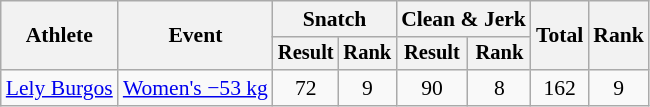<table class="wikitable" style="font-size:90%">
<tr>
<th rowspan="2">Athlete</th>
<th rowspan="2">Event</th>
<th colspan="2">Snatch</th>
<th colspan="2">Clean & Jerk</th>
<th rowspan="2">Total</th>
<th rowspan="2">Rank</th>
</tr>
<tr style="font-size:95%">
<th>Result</th>
<th>Rank</th>
<th>Result</th>
<th>Rank</th>
</tr>
<tr align=center>
<td align=left><a href='#'>Lely Burgos</a></td>
<td align=left><a href='#'>Women's −53 kg</a></td>
<td>72</td>
<td>9</td>
<td>90</td>
<td>8</td>
<td>162</td>
<td>9</td>
</tr>
</table>
